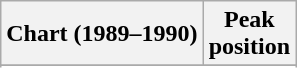<table class="wikitable sortable">
<tr>
<th align="left">Chart (1989–1990)</th>
<th align="center">Peak<br>position</th>
</tr>
<tr>
</tr>
<tr>
</tr>
</table>
